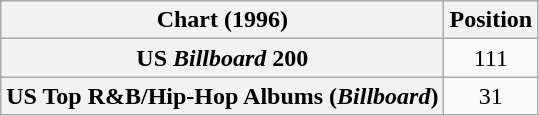<table class="wikitable sortable plainrowheaders" style="text-align:center">
<tr>
<th scope="col">Chart (1996)</th>
<th scope="col">Position</th>
</tr>
<tr>
<th scope="row">US <em>Billboard</em> 200</th>
<td>111</td>
</tr>
<tr>
<th scope="row">US Top R&B/Hip-Hop Albums (<em>Billboard</em>)</th>
<td>31</td>
</tr>
</table>
